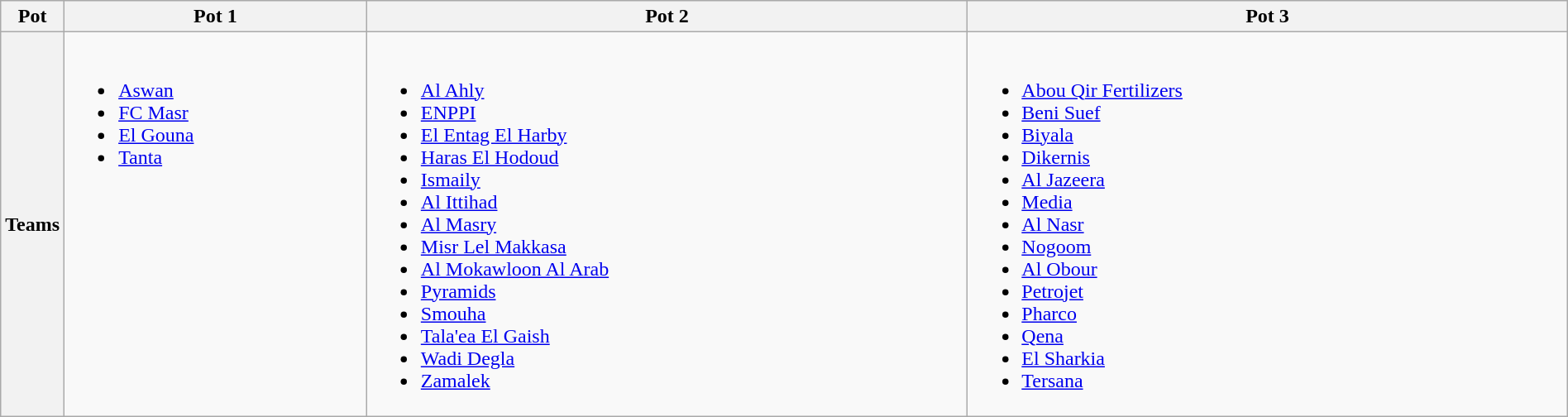<table class=wikitable style=width:100%;>
<tr>
<th>Pot</th>
<th width=20%>Pot 1</th>
<th width=40%>Pot 2</th>
<th width=40%>Pot 3</th>
</tr>
<tr>
<th>Teams</th>
<td valign=top><br><ul><li><a href='#'>Aswan</a></li><li><a href='#'>FC Masr</a></li><li><a href='#'>El Gouna</a></li><li><a href='#'>Tanta</a></li></ul></td>
<td valign=top><br><ul><li><a href='#'>Al Ahly</a></li><li><a href='#'>ENPPI</a></li><li><a href='#'>El Entag El Harby</a></li><li><a href='#'>Haras El Hodoud</a></li><li><a href='#'>Ismaily</a></li><li><a href='#'>Al Ittihad</a></li><li><a href='#'>Al Masry</a></li><li><a href='#'>Misr Lel Makkasa</a></li><li><a href='#'>Al Mokawloon Al Arab</a></li><li><a href='#'>Pyramids</a></li><li><a href='#'>Smouha</a></li><li><a href='#'>Tala'ea El Gaish</a></li><li><a href='#'>Wadi Degla</a></li><li><a href='#'>Zamalek</a></li></ul></td>
<td valign=top><br><ul><li><a href='#'>Abou Qir Fertilizers</a></li><li><a href='#'>Beni Suef</a></li><li><a href='#'>Biyala</a></li><li><a href='#'>Dikernis</a></li><li><a href='#'>Al Jazeera</a></li><li><a href='#'>Media</a></li><li><a href='#'>Al Nasr</a></li><li><a href='#'>Nogoom</a></li><li><a href='#'>Al Obour</a></li><li><a href='#'>Petrojet</a></li><li><a href='#'>Pharco</a></li><li><a href='#'>Qena</a></li><li><a href='#'>El Sharkia</a></li><li><a href='#'>Tersana</a></li></ul></td>
</tr>
</table>
